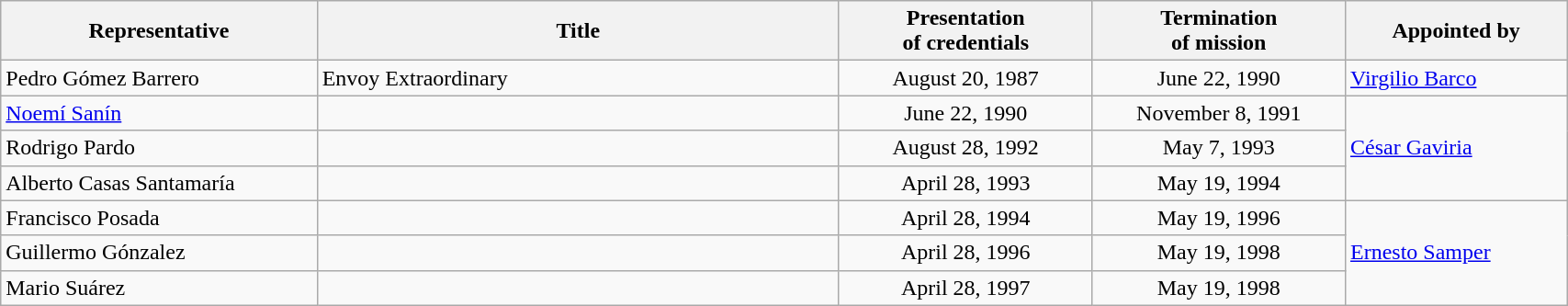<table class=wikitable width=90%>
<tr>
<th width=20%>Representative</th>
<th width=33%>Title</th>
<th width=16%>Presentation<br>of credentials</th>
<th width=16%>Termination<br>of mission</th>
<th width=14%>Appointed by</th>
</tr>
<tr>
<td>Pedro Gómez Barrero</td>
<td>Envoy Extraordinary</td>
<td align=center>August 20, 1987</td>
<td align=center>June 22, 1990</td>
<td><a href='#'>Virgilio Barco</a></td>
</tr>
<tr>
<td><a href='#'>Noemí Sanín</a></td>
<td></td>
<td align=center>June 22, 1990</td>
<td align=center>November 8, 1991</td>
<td rowspan=3><a href='#'>César Gaviria</a></td>
</tr>
<tr>
<td>Rodrigo Pardo</td>
<td></td>
<td align=center>August 28, 1992</td>
<td align=center>May 7, 1993</td>
</tr>
<tr>
<td>Alberto Casas Santamaría</td>
<td></td>
<td align=center>April 28, 1993</td>
<td align=center>May 19, 1994</td>
</tr>
<tr>
<td>Francisco Posada</td>
<td></td>
<td align=center>April 28, 1994</td>
<td align=center>May 19, 1996</td>
<td rowspan=3><a href='#'>Ernesto Samper</a></td>
</tr>
<tr>
<td>Guillermo Gónzalez</td>
<td></td>
<td align=center>April 28, 1996</td>
<td align=center>May 19, 1998</td>
</tr>
<tr>
<td>Mario Suárez</td>
<td></td>
<td align=center>April 28, 1997</td>
<td align=center>May 19, 1998</td>
</tr>
</table>
